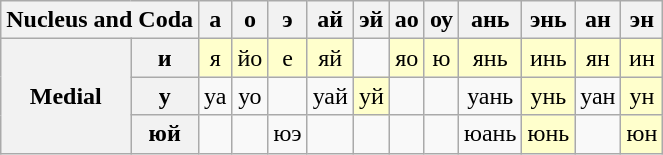<table class=wikitable style="text-align:center;">
<tr>
<th colspan=2>Nucleus and Coda</th>
<th>а</th>
<th>о</th>
<th>э</th>
<th>ай</th>
<th>эй</th>
<th>ао</th>
<th>оу</th>
<th>ань</th>
<th>энь</th>
<th>ан</th>
<th>эн</th>
</tr>
<tr>
<th rowspan=3>Medial</th>
<th>и</th>
<td bgcolor=#FFFFCC>я</td>
<td bgcolor=#FFFFCC>йо</td>
<td bgcolor=#FFFFCC>е</td>
<td bgcolor=#FFFFCC>яй</td>
<td></td>
<td bgcolor=#FFFFCC>яо</td>
<td bgcolor=#FFFFCC>ю</td>
<td bgcolor=#FFFFCC>янь</td>
<td bgcolor=#FFFFCC>инь</td>
<td bgcolor=#FFFFCC>ян</td>
<td bgcolor=#FFFFCC>ин</td>
</tr>
<tr>
<th>у</th>
<td>уа</td>
<td>уо</td>
<td></td>
<td>уай</td>
<td bgcolor=#FFFFCC>уй</td>
<td></td>
<td></td>
<td>уань</td>
<td bgcolor=#FFFFCC>унь</td>
<td>уан</td>
<td bgcolor=#FFFFCC>ун</td>
</tr>
<tr>
<th>юй</th>
<td></td>
<td></td>
<td>юэ</td>
<td></td>
<td></td>
<td></td>
<td></td>
<td>юань</td>
<td bgcolor=#FFFFCC>юнь</td>
<td></td>
<td bgcolor=#FFFFCC>юн</td>
</tr>
</table>
